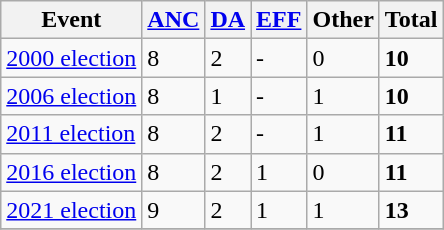<table class="wikitable">
<tr>
<th>Event</th>
<th><a href='#'>ANC</a></th>
<th><a href='#'>DA</a></th>
<th><a href='#'>EFF</a></th>
<th>Other</th>
<th>Total</th>
</tr>
<tr>
<td><a href='#'>2000 election</a></td>
<td>8</td>
<td>2</td>
<td>-</td>
<td>0</td>
<td><strong>10</strong></td>
</tr>
<tr>
<td><a href='#'>2006 election</a></td>
<td>8</td>
<td>1</td>
<td>-</td>
<td>1</td>
<td><strong>10</strong></td>
</tr>
<tr>
<td><a href='#'>2011 election</a></td>
<td>8</td>
<td>2</td>
<td>-</td>
<td>1</td>
<td><strong>11</strong></td>
</tr>
<tr>
<td><a href='#'>2016 election</a></td>
<td>8</td>
<td>2</td>
<td>1</td>
<td>0</td>
<td><strong>11</strong></td>
</tr>
<tr>
<td><a href='#'>2021 election</a></td>
<td>9</td>
<td>2</td>
<td>1</td>
<td>1</td>
<td><strong>13</strong></td>
</tr>
<tr>
</tr>
</table>
